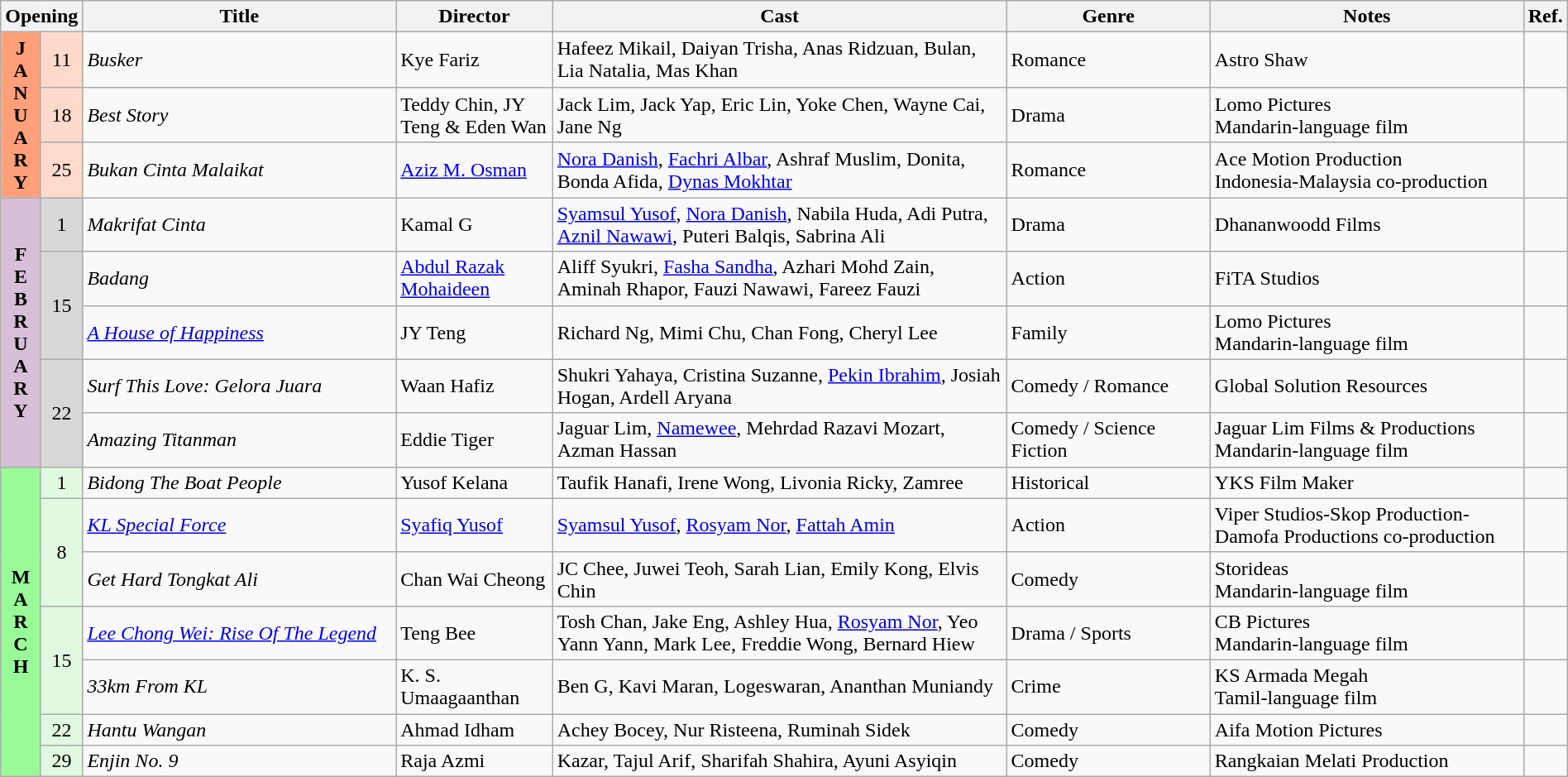<table class="wikitable" width="100%">
<tr>
<th colspan="2">Opening</th>
<th style="width:20%;">Title</th>
<th style="width:10%;">Director</th>
<th>Cast</th>
<th style="width:13%">Genre</th>
<th style="width:20%">Notes</th>
<th>Ref.</th>
</tr>
<tr>
<th rowspan=3 style="text-align:center; background:#ffa07a;">J<br>A<br>N<br>U<br>A<br>R<br>Y</th>
<td rowspan=1 style="text-align:center; background:#ffdacc;">11</td>
<td><em>Busker</em></td>
<td>Kye Fariz</td>
<td>Hafeez Mikail, Daiyan Trisha, Anas Ridzuan, Bulan, Lia Natalia, Mas Khan</td>
<td>Romance</td>
<td>Astro Shaw</td>
<td></td>
</tr>
<tr>
<td rowspan=1 style="text-align:center; background:#ffdacc;">18</td>
<td><em>Best Story</em></td>
<td>Teddy Chin, JY Teng & Eden Wan</td>
<td>Jack Lim, Jack Yap, Eric Lin, Yoke Chen, Wayne Cai, Jane Ng</td>
<td>Drama</td>
<td>Lomo Pictures<br>Mandarin-language film</td>
<td></td>
</tr>
<tr>
<td rowspan=1 style="text-align:center; background:#ffdacc;">25</td>
<td><em>Bukan Cinta Malaikat</em></td>
<td><a href='#'>Aziz M. Osman</a></td>
<td><a href='#'>Nora Danish</a>, <a href='#'>Fachri Albar</a>, Ashraf Muslim, Donita, Bonda Afida, <a href='#'>Dynas Mokhtar</a></td>
<td>Romance</td>
<td>Ace Motion Production<br>Indonesia-Malaysia co-production</td>
<td></td>
</tr>
<tr>
<th rowspan=5 style="text-align:center; background:thistle;">F<br>E<br>B<br>R<br>U<br>A<br>R<br>Y</th>
<td rowspan=1 style="text-align:center; background:#d8d8d8;">1</td>
<td><em>Makrifat Cinta</em></td>
<td>Kamal G</td>
<td><a href='#'>Syamsul Yusof</a>, <a href='#'>Nora Danish</a>, Nabila Huda, Adi Putra, <a href='#'>Aznil Nawawi</a>, Puteri Balqis, Sabrina Ali</td>
<td>Drama</td>
<td>Dhananwoodd Films</td>
<td></td>
</tr>
<tr>
<td rowspan=2 style="text-align:center; background:#d8d8d8;">15</td>
<td><em>Badang</em></td>
<td><a href='#'>Abdul Razak Mohaideen</a></td>
<td>Aliff Syukri, <a href='#'>Fasha Sandha</a>, Azhari Mohd Zain, Aminah Rhapor, Fauzi Nawawi, Fareez Fauzi</td>
<td>Action</td>
<td>FiTA Studios</td>
<td></td>
</tr>
<tr>
<td><em><a href='#'>A House of Happiness</a></em></td>
<td>JY Teng</td>
<td>Richard Ng, Mimi Chu, Chan Fong, Cheryl Lee</td>
<td>Family</td>
<td>Lomo Pictures<br>Mandarin-language film</td>
<td></td>
</tr>
<tr>
<td rowspan=2 style="text-align:center; background:#d8d8d8;">22</td>
<td><em>Surf This Love: Gelora Juara</em></td>
<td>Waan Hafiz</td>
<td>Shukri Yahaya, Cristina Suzanne, <a href='#'>Pekin Ibrahim</a>, Josiah Hogan, Ardell Aryana</td>
<td>Comedy / Romance</td>
<td>Global Solution Resources</td>
<td></td>
</tr>
<tr>
<td><em>Amazing Titanman</em></td>
<td>Eddie Tiger</td>
<td>Jaguar Lim, <a href='#'>Namewee</a>, Mehrdad Razavi Mozart, Azman Hassan</td>
<td>Comedy / Science Fiction</td>
<td>Jaguar Lim Films & Productions<br>Mandarin-language film</td>
<td></td>
</tr>
<tr>
<th rowspan=7 style="text-align:center; background:#98fb98;">M<br>A<br>R<br>C<br>H</th>
<td rowspan=1 style="text-align:center; background:#e0f9e0;">1</td>
<td><em>Bidong The Boat People</em></td>
<td>Yusof Kelana</td>
<td>Taufik Hanafi, Irene Wong, Livonia Ricky, Zamree</td>
<td>Historical</td>
<td>YKS Film Maker</td>
<td></td>
</tr>
<tr>
<td rowspan=2 style="text-align:center; background:#e0f9e0;">8</td>
<td><em><a href='#'>KL Special Force</a></em></td>
<td><a href='#'>Syafiq Yusof</a></td>
<td><a href='#'>Syamsul Yusof</a>, <a href='#'>Rosyam Nor</a>, <a href='#'>Fattah Amin</a></td>
<td>Action</td>
<td>Viper Studios-Skop Production-Damofa Productions co-production</td>
<td></td>
</tr>
<tr>
<td><em>Get Hard Tongkat Ali</em></td>
<td>Chan Wai Cheong</td>
<td>JC Chee, Juwei Teoh, Sarah Lian, Emily Kong, Elvis Chin</td>
<td>Comedy</td>
<td>Storideas<br>Mandarin-language film</td>
<td></td>
</tr>
<tr>
<td rowspan=2 style="text-align:center; background:#e0f9e0;">15</td>
<td><em><a href='#'>Lee Chong Wei: Rise Of The Legend</a></em></td>
<td>Teng Bee</td>
<td>Tosh Chan, Jake Eng, Ashley Hua, <a href='#'>Rosyam Nor</a>, Yeo Yann Yann, Mark Lee, Freddie Wong, Bernard Hiew</td>
<td>Drama / Sports</td>
<td>CB Pictures<br>Mandarin-language film</td>
<td></td>
</tr>
<tr>
<td><em>33km From KL</em></td>
<td>K. S. Umaagaanthan</td>
<td>Ben G, Kavi Maran, Logeswaran, Ananthan Muniandy</td>
<td>Crime</td>
<td>KS Armada Megah<br>Tamil-language film</td>
<td></td>
</tr>
<tr>
<td rowspan=1 style="text-align:center; background:#e0f9e0;">22</td>
<td><em>Hantu Wangan</em></td>
<td>Ahmad Idham</td>
<td>Achey Bocey, Nur Risteena, Ruminah Sidek</td>
<td>Comedy</td>
<td>Aifa Motion Pictures</td>
<td></td>
</tr>
<tr>
<td rowspan=1 style="text-align:center; background:#e0f9e0;">29</td>
<td><em>Enjin No. 9</em></td>
<td>Raja Azmi</td>
<td>Kazar, Tajul Arif, Sharifah Shahira, Ayuni Asyiqin</td>
<td>Comedy</td>
<td>Rangkaian Melati Production</td>
<td></td>
</tr>
</table>
